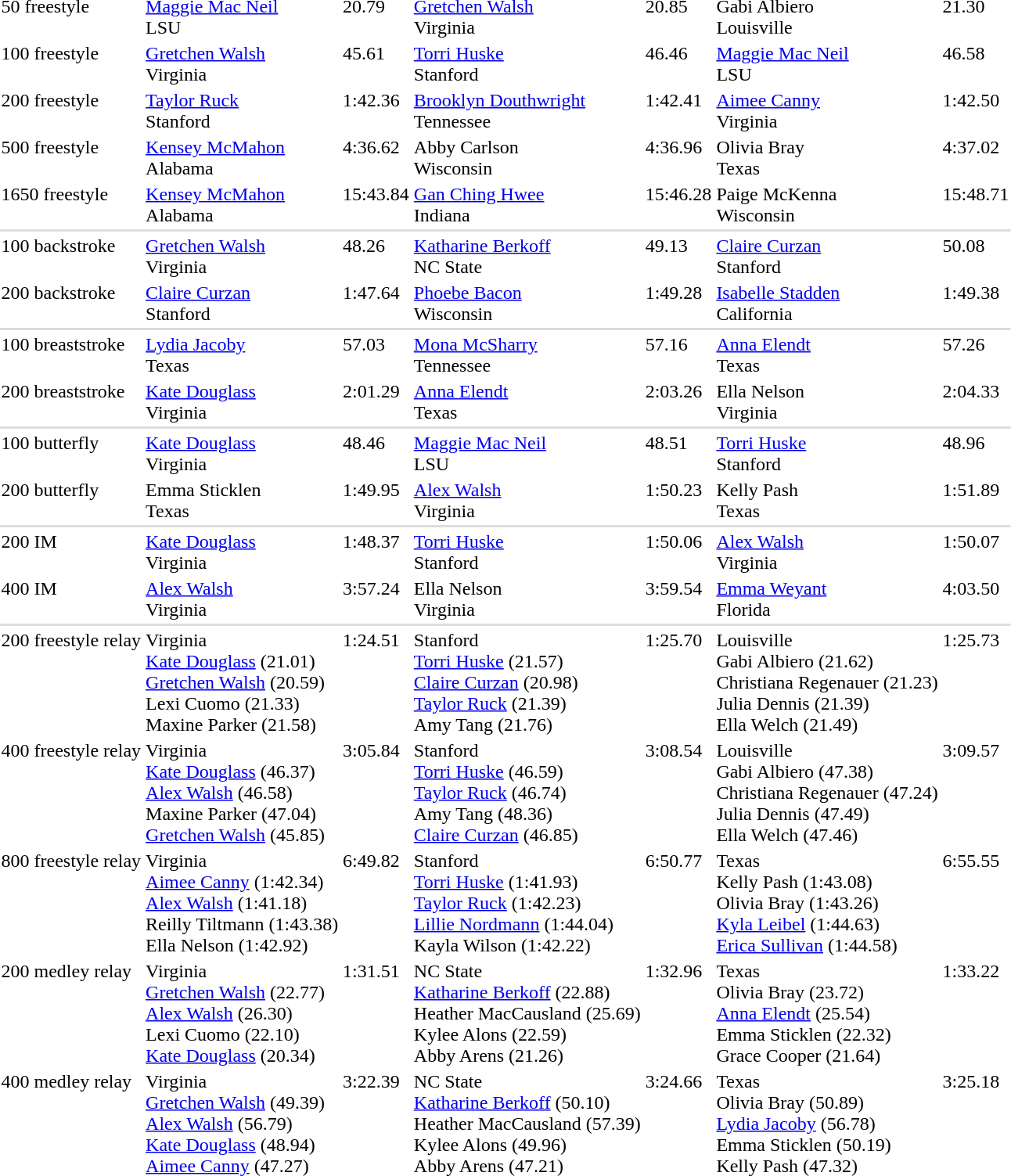<table>
<tr valign="top">
<td>50 freestyle</td>
<td><a href='#'>Maggie Mac Neil</a> <br> LSU</td>
<td>20.79</td>
<td><a href='#'>Gretchen Walsh</a> <br> Virginia</td>
<td>20.85</td>
<td>Gabi Albiero <br> Louisville</td>
<td>21.30</td>
</tr>
<tr valign="top">
<td>100 freestyle</td>
<td><a href='#'>Gretchen Walsh</a> <br> Virginia</td>
<td>45.61</td>
<td><a href='#'>Torri Huske</a> <br> Stanford</td>
<td>46.46</td>
<td><a href='#'>Maggie Mac Neil</a> <br> LSU</td>
<td>46.58</td>
</tr>
<tr valign="top">
<td>200 freestyle</td>
<td><a href='#'>Taylor Ruck</a> <br> Stanford</td>
<td>1:42.36</td>
<td><a href='#'>Brooklyn Douthwright</a> <br> Tennessee</td>
<td>1:42.41</td>
<td><a href='#'>Aimee Canny</a> <br> Virginia</td>
<td>1:42.50</td>
</tr>
<tr valign="top">
<td>500 freestyle</td>
<td><a href='#'>Kensey McMahon</a> <br> Alabama</td>
<td>4:36.62</td>
<td>Abby Carlson <br> Wisconsin</td>
<td>4:36.96</td>
<td>Olivia Bray <br> Texas</td>
<td>4:37.02</td>
</tr>
<tr valign="top">
<td>1650 freestyle</td>
<td><a href='#'>Kensey McMahon</a> <br> Alabama</td>
<td>15:43.84</td>
<td><a href='#'>Gan Ching Hwee</a> <br> Indiana</td>
<td>15:46.28</td>
<td>Paige McKenna <br> Wisconsin</td>
<td>15:48.71</td>
</tr>
<tr bgcolor=#DDDDDD>
<td colspan=10></td>
</tr>
<tr valign="top">
<td>100 backstroke</td>
<td><a href='#'>Gretchen Walsh</a> <br> Virginia</td>
<td>48.26</td>
<td><a href='#'>Katharine Berkoff</a> <br> NC State</td>
<td>49.13</td>
<td><a href='#'>Claire Curzan</a> <br> Stanford</td>
<td>50.08</td>
</tr>
<tr valign="top">
<td>200 backstroke</td>
<td><a href='#'>Claire Curzan</a> <br>Stanford</td>
<td>1:47.64</td>
<td><a href='#'>Phoebe Bacon</a> <br>Wisconsin</td>
<td>1:49.28</td>
<td><a href='#'>Isabelle Stadden</a> <br>California</td>
<td>1:49.38</td>
</tr>
<tr bgcolor=#DDDDDD>
<td colspan=10></td>
</tr>
<tr valign="top">
<td>100 breaststroke</td>
<td><a href='#'>Lydia Jacoby</a> <br> Texas</td>
<td>57.03</td>
<td><a href='#'>Mona McSharry</a> <br> Tennessee</td>
<td>57.16</td>
<td><a href='#'>Anna Elendt</a> <br> Texas</td>
<td>57.26</td>
</tr>
<tr valign="top">
<td>200 breaststroke</td>
<td><a href='#'>Kate Douglass</a> <br>Virginia</td>
<td>2:01.29</td>
<td><a href='#'>Anna Elendt</a> <br>Texas</td>
<td>2:03.26</td>
<td>Ella Nelson <br>Virginia</td>
<td>2:04.33</td>
</tr>
<tr bgcolor=#DDDDDD>
<td colspan=10></td>
</tr>
<tr valign="top">
<td>100 butterfly</td>
<td><a href='#'>Kate Douglass</a> <br>Virginia</td>
<td>48.46</td>
<td><a href='#'>Maggie Mac Neil</a> <br>LSU</td>
<td>48.51</td>
<td><a href='#'>Torri Huske</a> <br>Stanford</td>
<td>48.96</td>
</tr>
<tr valign="top">
<td>200 butterfly</td>
<td>Emma Sticklen <br>Texas</td>
<td>1:49.95</td>
<td><a href='#'>Alex Walsh</a> <br>Virginia</td>
<td>1:50.23</td>
<td>Kelly Pash <br>Texas</td>
<td>1:51.89</td>
</tr>
<tr bgcolor=#DDDDDD>
<td colspan=10></td>
</tr>
<tr valign="top">
<td>200 IM</td>
<td><a href='#'>Kate Douglass</a> <br>Virginia</td>
<td>1:48.37</td>
<td><a href='#'>Torri Huske</a> <br>Stanford</td>
<td>1:50.06</td>
<td><a href='#'>Alex Walsh</a> <br>Virginia</td>
<td>1:50.07</td>
</tr>
<tr valign="top">
<td>400 IM</td>
<td><a href='#'>Alex Walsh</a> <br>Virginia</td>
<td>3:57.24</td>
<td>Ella Nelson <br>Virginia</td>
<td>3:59.54</td>
<td><a href='#'>Emma Weyant</a><br>Florida</td>
<td>4:03.50</td>
</tr>
<tr bgcolor=#DDDDDD>
<td colspan=10></td>
</tr>
<tr valign="top">
<td>200 freestyle relay</td>
<td>Virginia<br><a href='#'>Kate Douglass</a> (21.01)<br><a href='#'>Gretchen Walsh</a> (20.59)<br>Lexi Cuomo (21.33)<br>Maxine Parker (21.58)</td>
<td>1:24.51</td>
<td>Stanford<br><a href='#'>Torri Huske</a> (21.57)<br><a href='#'>Claire Curzan</a> (20.98)<br><a href='#'>Taylor Ruck</a> (21.39)<br>Amy Tang (21.76)</td>
<td>1:25.70</td>
<td>Louisville<br>Gabi Albiero (21.62)<br>Christiana Regenauer (21.23)<br>Julia Dennis (21.39)<br>Ella Welch (21.49)</td>
<td>1:25.73</td>
</tr>
<tr valign="top">
<td>400 freestyle relay</td>
<td>Virginia<br><a href='#'>Kate Douglass</a> (46.37)<br><a href='#'>Alex Walsh</a> (46.58)<br>Maxine Parker (47.04)<br><a href='#'>Gretchen Walsh</a> (45.85)</td>
<td>3:05.84</td>
<td>Stanford<br><a href='#'>Torri Huske</a> (46.59)<br><a href='#'>Taylor Ruck</a> (46.74)<br>Amy Tang (48.36)<br><a href='#'>Claire Curzan</a> (46.85)</td>
<td>3:08.54</td>
<td>Louisville<br>Gabi Albiero (47.38)<br>Christiana Regenauer (47.24)<br>Julia Dennis (47.49)<br>Ella Welch (47.46)</td>
<td>3:09.57</td>
</tr>
<tr valign="top">
<td>800 freestyle relay</td>
<td>Virginia<br><a href='#'>Aimee Canny</a> (1:42.34)<br><a href='#'>Alex Walsh</a> (1:41.18)<br>Reilly Tiltmann (1:43.38)<br>Ella Nelson (1:42.92)</td>
<td>6:49.82</td>
<td>Stanford<br><a href='#'>Torri Huske</a> (1:41.93)<br><a href='#'>Taylor Ruck</a> (1:42.23)<br><a href='#'>Lillie Nordmann</a> (1:44.04)<br>Kayla Wilson (1:42.22)</td>
<td>6:50.77</td>
<td>Texas<br>Kelly Pash (1:43.08)<br>Olivia Bray (1:43.26)<br><a href='#'>Kyla Leibel</a> (1:44.63)<br><a href='#'>Erica Sullivan</a> (1:44.58)</td>
<td>6:55.55</td>
</tr>
<tr valign="top">
<td>200 medley relay</td>
<td>Virginia<br><a href='#'>Gretchen Walsh</a> (22.77)<br><a href='#'>Alex Walsh</a> (26.30)<br>Lexi Cuomo (22.10)<br><a href='#'>Kate Douglass</a> (20.34)</td>
<td>1:31.51</td>
<td>NC State<br><a href='#'>Katharine Berkoff</a> (22.88)<br>Heather MacCausland (25.69)<br>Kylee Alons (22.59)<br>Abby Arens (21.26)</td>
<td>1:32.96</td>
<td>Texas<br>Olivia Bray (23.72)<br><a href='#'>Anna Elendt</a> (25.54)<br>Emma Sticklen (22.32)<br>Grace Cooper (21.64)</td>
<td>1:33.22</td>
</tr>
<tr valign="top">
<td>400 medley relay</td>
<td>Virginia<br><a href='#'>Gretchen Walsh</a> (49.39)<br><a href='#'>Alex Walsh</a> (56.79)<br><a href='#'>Kate Douglass</a> (48.94)<br><a href='#'>Aimee Canny</a> (47.27)</td>
<td>3:22.39</td>
<td>NC State<br><a href='#'>Katharine Berkoff</a> (50.10)<br>Heather MacCausland (57.39)<br>Kylee Alons (49.96)<br>Abby Arens (47.21)</td>
<td>3:24.66</td>
<td>Texas<br>Olivia Bray (50.89)<br><a href='#'>Lydia Jacoby</a> (56.78)<br>Emma Sticklen (50.19)<br>Kelly Pash (47.32)</td>
<td>3:25.18</td>
</tr>
</table>
